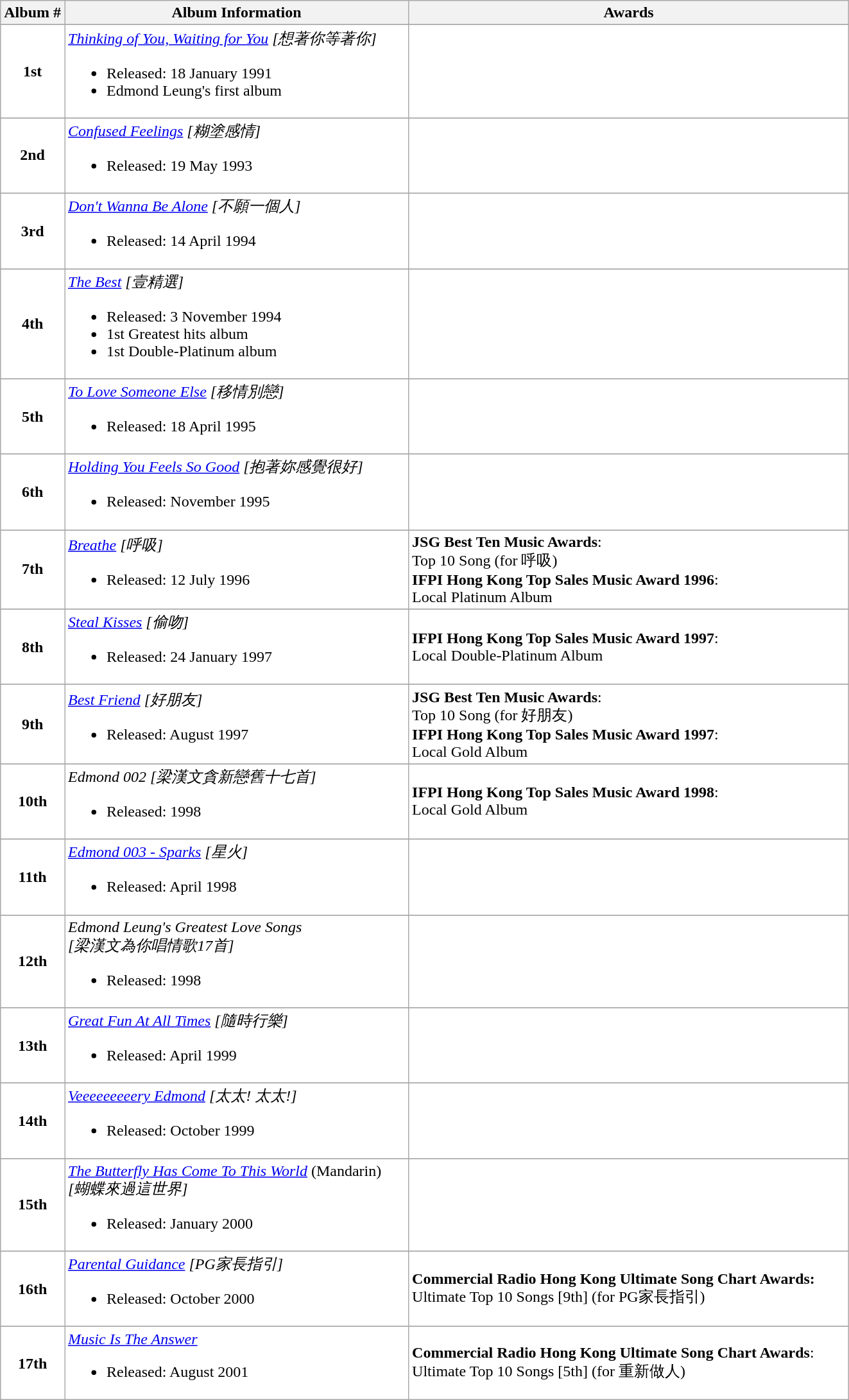<table class="wikitable">
<tr>
<th align-"left">Album #</th>
<th align="left" width="350px">Album Information</th>
<th align="left" width="450px">Awards</th>
</tr>
<tr>
</tr>
<tr bgcolor="#FFFFFF">
<td align="center"><strong>1st</strong></td>
<td align="left"><em><a href='#'>Thinking of You, Waiting for You</a> [想著你等著你]</em><br><ul><li>Released: 18 January 1991</li><li>Edmond Leung's first album</li></ul></td>
<td></td>
</tr>
<tr>
</tr>
<tr bgcolor="#FFFFFF">
<td align="center"><strong>2nd</strong></td>
<td align="left"><em> <a href='#'>Confused Feelings</a> [糊塗感情]</em><br><ul><li>Released: 19 May 1993</li></ul></td>
<td></td>
</tr>
<tr>
</tr>
<tr bgcolor="#FFFFFF">
<td align="center"><strong>3rd</strong></td>
<td align="left"><em> <a href='#'>Don't Wanna Be Alone</a> [不願一個人]</em><br><ul><li>Released: 14 April 1994</li></ul></td>
<td></td>
</tr>
<tr>
</tr>
<tr bgcolor="#FFFFFF">
<td align="center"><strong>4th</strong></td>
<td align="left"><em> <a href='#'>The Best</a>  [壹精選]</em><br><ul><li>Released: 3 November 1994</li><li>1st Greatest hits album</li><li>1st Double-Platinum album</li></ul></td>
<td></td>
</tr>
<tr>
</tr>
<tr bgcolor="#FFFFFF">
<td align="center"><strong>5th</strong></td>
<td align="left"><em> <a href='#'>To Love Someone Else</a> [移情別戀]</em><br><ul><li>Released: 18 April 1995</li></ul></td>
<td></td>
</tr>
<tr>
</tr>
<tr bgcolor="#FFFFFF">
<td align="center"><strong>6th</strong></td>
<td align="left"><em> <a href='#'>Holding You Feels So Good</a> [抱著妳感覺很好]</em><br><ul><li>Released: November 1995</li></ul></td>
<td></td>
</tr>
<tr>
</tr>
<tr bgcolor="#FFFFFF">
<td align="center"><strong>7th</strong></td>
<td align="left"><em><a href='#'>Breathe</a> [呼吸]</em><br><ul><li>Released: 12 July 1996</li></ul></td>
<td><strong> JSG Best Ten Music Awards</strong>:<br> Top 10 Song (for 呼吸)<br><strong> IFPI Hong Kong Top Sales Music Award 1996</strong>:<br> Local Platinum Album</td>
</tr>
<tr>
</tr>
<tr bgcolor="#FFFFFF">
<td align="center"><strong>8th</strong></td>
<td align="left"><em> <a href='#'>Steal Kisses</a> [偷吻]</em><br><ul><li>Released: 24 January 1997</li></ul></td>
<td><strong> IFPI Hong Kong Top Sales Music Award 1997</strong>:<br> Local Double-Platinum Album</td>
</tr>
<tr>
</tr>
<tr bgcolor="#FFFFFF">
<td align="center"><strong>9th</strong></td>
<td align="left"><em><a href='#'>Best Friend</a> [好朋友]</em><br><ul><li>Released: August 1997</li></ul></td>
<td><strong> JSG Best Ten Music Awards</strong>:<br> Top 10 Song (for 好朋友)<br><strong> IFPI Hong Kong Top Sales Music Award 1997</strong>:<br> Local Gold Album</td>
</tr>
<tr>
</tr>
<tr bgcolor="#FFFFFF">
<td align="center"><strong>10th</strong></td>
<td align="left"><em>Edmond 002 [梁漢文貪新戀舊十七首]</em><br><ul><li>Released: 1998</li></ul></td>
<td><strong> IFPI Hong Kong Top Sales Music Award 1998</strong>:<br> Local Gold Album</td>
</tr>
<tr>
</tr>
<tr bgcolor="#FFFFFF">
<td align="center"><strong>11th</strong></td>
<td align="left"><em><a href='#'>Edmond 003 - Sparks</a> [星火]</em><br><ul><li>Released: April 1998</li></ul></td>
<td></td>
</tr>
<tr>
</tr>
<tr bgcolor="#FFFFFF">
<td align="center"><strong>12th</strong></td>
<td align="left"><em>Edmond Leung's Greatest Love Songs<br> [梁漢文為你唱情歌17首]</em><br><ul><li>Released: 1998</li></ul></td>
<td></td>
</tr>
<tr>
</tr>
<tr bgcolor="#FFFFFF">
<td align="center"><strong>13th</strong></td>
<td align="left"><em><a href='#'>Great Fun At All Times</a> [隨時行樂]</em><br><ul><li>Released: April 1999</li></ul></td>
<td></td>
</tr>
<tr>
</tr>
<tr bgcolor="#FFFFFF">
<td align="center"><strong>14th</strong></td>
<td align="left"><em><a href='#'>Veeeeeeeeery Edmond</a> [太太! 太太!]</em><br><ul><li>Released: October 1999</li></ul></td>
<td></td>
</tr>
<tr>
</tr>
<tr bgcolor="#FFFFFF">
<td align="center"><strong>15th</strong></td>
<td align="left"><em><a href='#'>The Butterfly Has Come To This World</a></em> (Mandarin) <br><em> [蝴蝶來過這世界]</em><br><ul><li>Released: January 2000</li></ul></td>
<td></td>
</tr>
<tr>
</tr>
<tr bgcolor="#FFFFFF">
<td align="center"><strong>16th</strong></td>
<td align="left"><em><a href='#'>Parental Guidance</a> [PG家長指引]</em><br><ul><li>Released: October 2000</li></ul></td>
<td><strong>Commercial Radio Hong Kong Ultimate Song Chart Awards:</strong><br>Ultimate Top 10 Songs [9th] (for PG家長指引)</td>
</tr>
<tr>
</tr>
<tr bgcolor="#FFFFFF">
<td align="center"><strong>17th</strong></td>
<td align="left"><em><a href='#'>Music Is The Answer</a></em><br><ul><li>Released: August 2001</li></ul></td>
<td><strong>Commercial Radio Hong Kong Ultimate Song Chart Awards</strong>:<br>Ultimate Top 10 Songs [5th] (for 重新做人)</td>
</tr>
</table>
